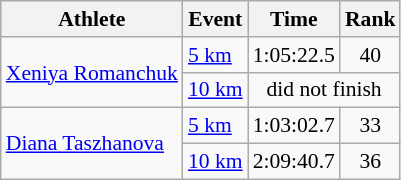<table class=wikitable style="font-size:90%;">
<tr>
<th>Athlete</th>
<th>Event</th>
<th>Time</th>
<th>Rank</th>
</tr>
<tr style="text-align:center">
<td style="text-align:left"rowspan=2><a href='#'>Xeniya Romanchuk</a></td>
<td style="text-align:left"><a href='#'>5 km</a></td>
<td>1:05:22.5</td>
<td>40</td>
</tr>
<tr style="text-align:center">
<td style="text-align:left"><a href='#'>10 km</a></td>
<td colspan=2>did not finish</td>
</tr>
<tr style="text-align:center">
<td style="text-align:left"rowspan=2><a href='#'>Diana Taszhanova</a></td>
<td style="text-align:left"><a href='#'>5 km</a></td>
<td>1:03:02.7</td>
<td>33</td>
</tr>
<tr style="text-align:center">
<td style="text-align:left"><a href='#'>10 km</a></td>
<td>2:09:40.7</td>
<td>36</td>
</tr>
</table>
